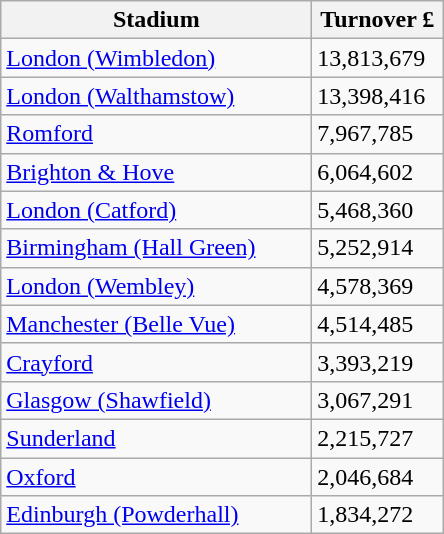<table class="wikitable">
<tr>
<th width=200>Stadium</th>
<th width=80>Turnover £</th>
</tr>
<tr>
<td><a href='#'>London (Wimbledon)</a></td>
<td>13,813,679</td>
</tr>
<tr>
<td><a href='#'>London (Walthamstow)</a></td>
<td>13,398,416</td>
</tr>
<tr>
<td><a href='#'>Romford</a></td>
<td>7,967,785</td>
</tr>
<tr>
<td><a href='#'>Brighton & Hove</a></td>
<td>6,064,602</td>
</tr>
<tr>
<td><a href='#'>London (Catford)</a></td>
<td>5,468,360</td>
</tr>
<tr>
<td><a href='#'>Birmingham (Hall Green)</a></td>
<td>5,252,914</td>
</tr>
<tr>
<td><a href='#'>London (Wembley)</a></td>
<td>4,578,369</td>
</tr>
<tr>
<td><a href='#'>Manchester (Belle Vue)</a></td>
<td>4,514,485</td>
</tr>
<tr>
<td><a href='#'>Crayford</a></td>
<td>3,393,219</td>
</tr>
<tr>
<td><a href='#'>Glasgow (Shawfield)</a></td>
<td>3,067,291</td>
</tr>
<tr>
<td><a href='#'>Sunderland</a></td>
<td>2,215,727</td>
</tr>
<tr>
<td><a href='#'>Oxford</a></td>
<td>2,046,684</td>
</tr>
<tr>
<td><a href='#'>Edinburgh (Powderhall)</a></td>
<td>1,834,272</td>
</tr>
</table>
